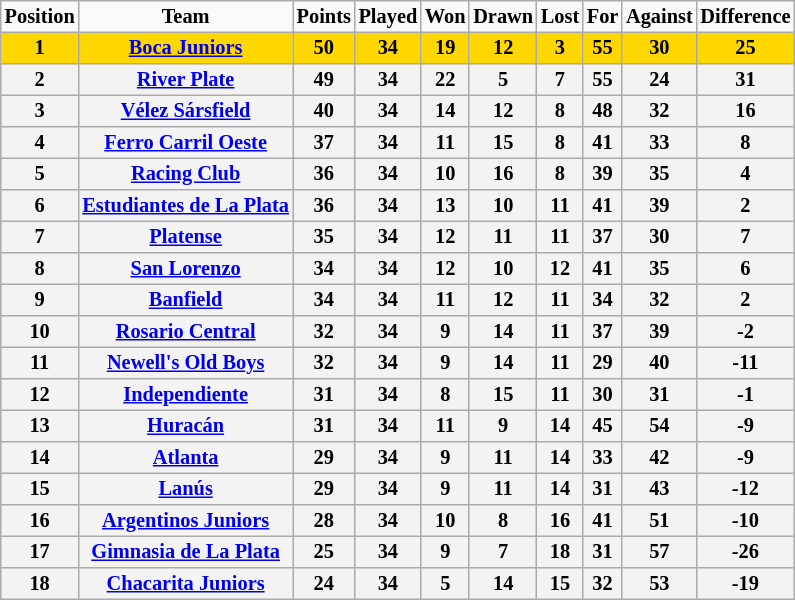<table border="2" cellpadding="2" cellspacing="0" style="margin: 0; background: #f9f9f9; border: 1px #aaa solid; border-collapse: collapse; font-size: 85%;">
<tr>
<th>Position</th>
<th>Team</th>
<th>Points</th>
<th>Played</th>
<th>Won</th>
<th>Drawn</th>
<th>Lost</th>
<th>For</th>
<th>Against</th>
<th>Difference</th>
</tr>
<tr>
<th bgcolor="gold">1</th>
<th bgcolor="gold"><a href='#'>Boca Juniors</a></th>
<th bgcolor="gold">50</th>
<th bgcolor="gold">34</th>
<th bgcolor="gold">19</th>
<th bgcolor="gold">12</th>
<th bgcolor="gold">3</th>
<th bgcolor="gold">55</th>
<th bgcolor="gold">30</th>
<th bgcolor="gold">25</th>
</tr>
<tr>
<th bgcolor="F3F3F3">2</th>
<th bgcolor="F3F3F3"><a href='#'>River Plate</a></th>
<th bgcolor="F3F3F3">49</th>
<th bgcolor="F3F3F3">34</th>
<th bgcolor="F3F3F3">22</th>
<th bgcolor="F3F3F3">5</th>
<th bgcolor="F3F3F3">7</th>
<th bgcolor="F3F3F3">55</th>
<th bgcolor="F3F3F3">24</th>
<th bgcolor="F3F3F3">31</th>
</tr>
<tr>
<th bgcolor="F3F3F3">3</th>
<th bgcolor="F3F3F3"><a href='#'>Vélez Sársfield</a></th>
<th bgcolor="F3F3F3">40</th>
<th bgcolor="F3F3F3">34</th>
<th bgcolor="F3F3F3">14</th>
<th bgcolor="F3F3F3">12</th>
<th bgcolor="F3F3F3">8</th>
<th bgcolor="F3F3F3">48</th>
<th bgcolor="F3F3F3">32</th>
<th bgcolor="F3F3F3">16</th>
</tr>
<tr>
<th bgcolor="F3F3F3">4</th>
<th bgcolor="F3F3F3"><a href='#'>Ferro Carril Oeste</a></th>
<th bgcolor="F3F3F3">37</th>
<th bgcolor="F3F3F3">34</th>
<th bgcolor="F3F3F3">11</th>
<th bgcolor="F3F3F3">15</th>
<th bgcolor="F3F3F3">8</th>
<th bgcolor="F3F3F3">41</th>
<th bgcolor="F3F3F3">33</th>
<th bgcolor="F3F3F3">8</th>
</tr>
<tr>
<th bgcolor="F3F3F3">5</th>
<th bgcolor="F3F3F3"><a href='#'>Racing Club</a></th>
<th bgcolor="F3F3F3">36</th>
<th bgcolor="F3F3F3">34</th>
<th bgcolor="F3F3F3">10</th>
<th bgcolor="F3F3F3">16</th>
<th bgcolor="F3F3F3">8</th>
<th bgcolor="F3F3F3">39</th>
<th bgcolor="F3F3F3">35</th>
<th bgcolor="F3F3F3">4</th>
</tr>
<tr>
<th bgcolor="F3F3F3">6</th>
<th bgcolor="F3F3F3"><a href='#'>Estudiantes de La Plata</a></th>
<th bgcolor="F3F3F3">36</th>
<th bgcolor="F3F3F3">34</th>
<th bgcolor="F3F3F3">13</th>
<th bgcolor="F3F3F3">10</th>
<th bgcolor="F3F3F3">11</th>
<th bgcolor="F3F3F3">41</th>
<th bgcolor="F3F3F3">39</th>
<th bgcolor="F3F3F3">2</th>
</tr>
<tr>
<th bgcolor="F3F3F3">7</th>
<th bgcolor="F3F3F3"><a href='#'>Platense</a></th>
<th bgcolor="F3F3F3">35</th>
<th bgcolor="F3F3F3">34</th>
<th bgcolor="F3F3F3">12</th>
<th bgcolor="F3F3F3">11</th>
<th bgcolor="F3F3F3">11</th>
<th bgcolor="F3F3F3">37</th>
<th bgcolor="F3F3F3">30</th>
<th bgcolor="F3F3F3">7</th>
</tr>
<tr>
<th bgcolor="F3F3F3">8</th>
<th bgcolor="F3F3F3"><a href='#'>San Lorenzo</a></th>
<th bgcolor="F3F3F3">34</th>
<th bgcolor="F3F3F3">34</th>
<th bgcolor="F3F3F3">12</th>
<th bgcolor="F3F3F3">10</th>
<th bgcolor="F3F3F3">12</th>
<th bgcolor="F3F3F3">41</th>
<th bgcolor="F3F3F3">35</th>
<th bgcolor="F3F3F3">6</th>
</tr>
<tr>
<th bgcolor="F3F3F3">9</th>
<th bgcolor="F3F3F3"><a href='#'>Banfield</a></th>
<th bgcolor="F3F3F3">34</th>
<th bgcolor="F3F3F3">34</th>
<th bgcolor="F3F3F3">11</th>
<th bgcolor="F3F3F3">12</th>
<th bgcolor="F3F3F3">11</th>
<th bgcolor="F3F3F3">34</th>
<th bgcolor="F3F3F3">32</th>
<th bgcolor="F3F3F3">2</th>
</tr>
<tr>
<th bgcolor="F3F3F3">10</th>
<th bgcolor="F3F3F3"><a href='#'>Rosario Central</a></th>
<th bgcolor="F3F3F3">32</th>
<th bgcolor="F3F3F3">34</th>
<th bgcolor="F3F3F3">9</th>
<th bgcolor="F3F3F3">14</th>
<th bgcolor="F3F3F3">11</th>
<th bgcolor="F3F3F3">37</th>
<th bgcolor="F3F3F3">39</th>
<th bgcolor="F3F3F3">-2</th>
</tr>
<tr>
<th bgcolor="F3F3F3">11</th>
<th bgcolor="F3F3F3"><a href='#'>Newell's Old Boys</a></th>
<th bgcolor="F3F3F3">32</th>
<th bgcolor="F3F3F3">34</th>
<th bgcolor="F3F3F3">9</th>
<th bgcolor="F3F3F3">14</th>
<th bgcolor="F3F3F3">11</th>
<th bgcolor="F3F3F3">29</th>
<th bgcolor="F3F3F3">40</th>
<th bgcolor="F3F3F3">-11</th>
</tr>
<tr>
<th bgcolor="F3F3F3">12</th>
<th bgcolor="F3F3F3"><a href='#'>Independiente</a></th>
<th bgcolor="F3F3F3">31</th>
<th bgcolor="F3F3F3">34</th>
<th bgcolor="F3F3F3">8</th>
<th bgcolor="F3F3F3">15</th>
<th bgcolor="F3F3F3">11</th>
<th bgcolor="F3F3F3">30</th>
<th bgcolor="F3F3F3">31</th>
<th bgcolor="F3F3F3">-1</th>
</tr>
<tr>
<th bgcolor="F3F3F3">13</th>
<th bgcolor="F3F3F3"><a href='#'>Huracán</a></th>
<th bgcolor="F3F3F3">31</th>
<th bgcolor="F3F3F3">34</th>
<th bgcolor="F3F3F3">11</th>
<th bgcolor="F3F3F3">9</th>
<th bgcolor="F3F3F3">14</th>
<th bgcolor="F3F3F3">45</th>
<th bgcolor="F3F3F3">54</th>
<th bgcolor="F3F3F3">-9</th>
</tr>
<tr>
<th bgcolor="F3F3F3">14</th>
<th bgcolor="F3F3F3"><a href='#'>Atlanta</a></th>
<th bgcolor="F3F3F3">29</th>
<th bgcolor="F3F3F3">34</th>
<th bgcolor="F3F3F3">9</th>
<th bgcolor="F3F3F3">11</th>
<th bgcolor="F3F3F3">14</th>
<th bgcolor="F3F3F3">33</th>
<th bgcolor="F3F3F3">42</th>
<th bgcolor="F3F3F3">-9</th>
</tr>
<tr>
<th bgcolor="F3F3F3">15</th>
<th bgcolor="F3F3F3"><a href='#'>Lanús</a></th>
<th bgcolor="F3F3F3">29</th>
<th bgcolor="F3F3F3">34</th>
<th bgcolor="F3F3F3">9</th>
<th bgcolor="F3F3F3">11</th>
<th bgcolor="F3F3F3">14</th>
<th bgcolor="F3F3F3">31</th>
<th bgcolor="F3F3F3">43</th>
<th bgcolor="F3F3F3">-12</th>
</tr>
<tr>
<th bgcolor="F3F3F3">16</th>
<th bgcolor="F3F3F3"><a href='#'>Argentinos Juniors</a></th>
<th bgcolor="F3F3F3">28</th>
<th bgcolor="F3F3F3">34</th>
<th bgcolor="F3F3F3">10</th>
<th bgcolor="F3F3F3">8</th>
<th bgcolor="F3F3F3">16</th>
<th bgcolor="F3F3F3">41</th>
<th bgcolor="F3F3F3">51</th>
<th bgcolor="F3F3F3">-10</th>
</tr>
<tr>
<th bgcolor="F3F3F3">17</th>
<th bgcolor="F3F3F3"><a href='#'>Gimnasia de La Plata</a></th>
<th bgcolor="F3F3F3">25</th>
<th bgcolor="F3F3F3">34</th>
<th bgcolor="F3F3F3">9</th>
<th bgcolor="F3F3F3">7</th>
<th bgcolor="F3F3F3">18</th>
<th bgcolor="F3F3F3">31</th>
<th bgcolor="F3F3F3">57</th>
<th bgcolor="F3F3F3">-26</th>
</tr>
<tr>
<th bgcolor="F3F3F3">18</th>
<th bgcolor="F3F3F3"><a href='#'>Chacarita Juniors</a></th>
<th bgcolor="F3F3F3">24</th>
<th bgcolor="F3F3F3">34</th>
<th bgcolor="F3F3F3">5</th>
<th bgcolor="F3F3F3">14</th>
<th bgcolor="F3F3F3">15</th>
<th bgcolor="F3F3F3">32</th>
<th bgcolor="F3F3F3">53</th>
<th bgcolor="F3F3F3">-19</th>
</tr>
</table>
